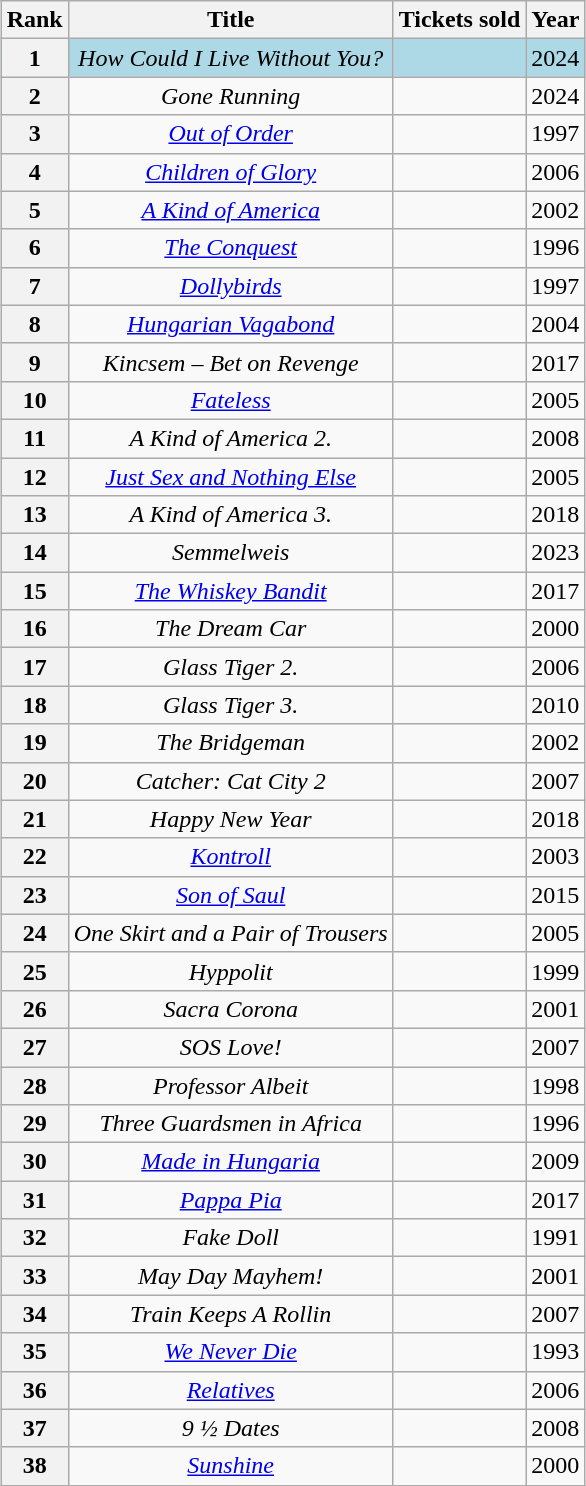<table class="wikitable sortable" style="text-align:center; margin: 1em auto;">
<tr>
<th>Rank</th>
<th>Title</th>
<th>Tickets sold</th>
<th>Year</th>
</tr>
<tr bgcolor="lightblue">
<th>1</th>
<td><em>How Could I Live Without You?</em></td>
<td></td>
<td>2024</td>
</tr>
<tr>
<th>2</th>
<td><em>Gone Running</em></td>
<td></td>
<td>2024</td>
</tr>
<tr>
<th>3</th>
<td><a href='#'><em>Out of Order</em></a></td>
<td></td>
<td>1997</td>
</tr>
<tr>
<th>4</th>
<td><em><a href='#'>Children of Glory</a></em></td>
<td></td>
<td>2006</td>
</tr>
<tr>
<th>5</th>
<td><em><a href='#'>A Kind of America</a></em></td>
<td></td>
<td>2002</td>
</tr>
<tr>
<th>6</th>
<td><a href='#'><em>The Conquest</em></a></td>
<td></td>
<td>1996</td>
</tr>
<tr>
<th>7</th>
<td><em><a href='#'>Dollybirds</a></em></td>
<td></td>
<td>1997</td>
</tr>
<tr>
<th>8</th>
<td><em><a href='#'>Hungarian Vagabond</a></em></td>
<td></td>
<td>2004</td>
</tr>
<tr>
<th>9</th>
<td><em>Kincsem – Bet on Revenge</em></td>
<td></td>
<td>2017</td>
</tr>
<tr>
<th>10</th>
<td><a href='#'><em>Fateless</em></a></td>
<td></td>
<td>2005</td>
</tr>
<tr>
<th>11</th>
<td><em>A Kind of America 2.</em></td>
<td></td>
<td>2008</td>
</tr>
<tr>
<th>12</th>
<td><em><a href='#'>Just Sex and Nothing Else</a></em></td>
<td></td>
<td>2005</td>
</tr>
<tr>
<th>13</th>
<td><em>A Kind of America 3.</em></td>
<td></td>
<td>2018</td>
</tr>
<tr>
<th>14</th>
<td><em>Semmelweis</em></td>
<td></td>
<td>2023</td>
</tr>
<tr>
<th>15</th>
<td><em><a href='#'>The Whiskey Bandit</a></em></td>
<td></td>
<td>2017</td>
</tr>
<tr>
<th>16</th>
<td><em>The Dream Car</em></td>
<td></td>
<td>2000</td>
</tr>
<tr>
<th>17</th>
<td><em>Glass Tiger 2.</em></td>
<td></td>
<td>2006</td>
</tr>
<tr>
<th>18</th>
<td><em>Glass Tiger 3.</em></td>
<td></td>
<td>2010</td>
</tr>
<tr>
<th>19</th>
<td><em>The Bridgeman</em></td>
<td></td>
<td>2002</td>
</tr>
<tr>
<th>20</th>
<td><em>Catcher: Cat City 2</em></td>
<td></td>
<td>2007</td>
</tr>
<tr>
<th>21</th>
<td><em>Happy New Year</em></td>
<td></td>
<td>2018</td>
</tr>
<tr>
<th>22</th>
<td><em><a href='#'>Kontroll</a></em></td>
<td></td>
<td>2003</td>
</tr>
<tr>
<th>23</th>
<td><em><a href='#'>Son of Saul</a></em></td>
<td></td>
<td>2015</td>
</tr>
<tr>
<th>24</th>
<td><em>One Skirt and a Pair of Trousers</em></td>
<td></td>
<td>2005</td>
</tr>
<tr>
<th>25</th>
<td><em>Hyppolit</em></td>
<td></td>
<td>1999</td>
</tr>
<tr>
<th>26</th>
<td><em>Sacra Corona</em></td>
<td></td>
<td>2001</td>
</tr>
<tr>
<th>27</th>
<td><em>SOS Love!</em></td>
<td></td>
<td>2007</td>
</tr>
<tr>
<th>28</th>
<td><em>Professor Albeit</em></td>
<td></td>
<td>1998</td>
</tr>
<tr>
<th>29</th>
<td><em>Three Guardsmen in Africa</em></td>
<td></td>
<td>1996</td>
</tr>
<tr>
<th>30</th>
<td><em><a href='#'>Made in Hungaria</a></em></td>
<td></td>
<td>2009</td>
</tr>
<tr>
<th>31</th>
<td><em><a href='#'>Pappa Pia</a></em></td>
<td></td>
<td>2017</td>
</tr>
<tr>
<th>32</th>
<td><em>Fake Doll</em></td>
<td></td>
<td>1991</td>
</tr>
<tr>
<th>33</th>
<td><em>May Day Mayhem!</em></td>
<td></td>
<td>2001</td>
</tr>
<tr>
<th>34</th>
<td><em>Train Keeps A Rollin</em></td>
<td></td>
<td>2007</td>
</tr>
<tr>
<th>35</th>
<td><em><a href='#'>We Never Die</a></em></td>
<td></td>
<td>1993</td>
</tr>
<tr>
<th>36</th>
<td><a href='#'><em>Relatives</em></a></td>
<td></td>
<td>2006</td>
</tr>
<tr>
<th>37</th>
<td><em>9 ½ Dates</em></td>
<td></td>
<td>2008</td>
</tr>
<tr>
<th>38</th>
<td><a href='#'><em>Sunshine</em></a></td>
<td></td>
<td>2000</td>
</tr>
</table>
